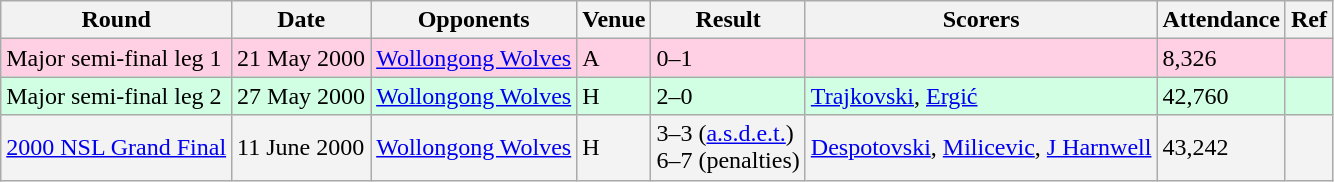<table class="wikitable sortable">
<tr>
<th><strong>Round</strong></th>
<th><strong>Date</strong></th>
<th><strong>Opponents</strong></th>
<th><strong>Venue</strong></th>
<th><strong>Result</strong></th>
<th><strong>Scorers</strong></th>
<th><strong>Attendance</strong></th>
<th><strong>Ref</strong></th>
</tr>
<tr bgcolor="#ffd0e3">
<td>Major semi-final leg 1</td>
<td>21 May 2000</td>
<td><a href='#'>Wollongong Wolves</a></td>
<td>A</td>
<td>0–1</td>
<td></td>
<td>8,326</td>
<td></td>
</tr>
<tr bgcolor="#d0ffe3">
<td>Major semi-final leg 2</td>
<td>27 May 2000</td>
<td><a href='#'>Wollongong Wolves</a></td>
<td>H</td>
<td>2–0</td>
<td><a href='#'>Trajkovski</a>, <a href='#'>Ergić</a></td>
<td>42,760</td>
<td></td>
</tr>
<tr bgcolor="#f3f3f3">
<td><a href='#'>2000 NSL Grand Final</a></td>
<td>11 June 2000</td>
<td><a href='#'>Wollongong Wolves</a></td>
<td>H</td>
<td>3–3 (<a href='#'>a.s.d.e.t.</a>)<br>6–7 (penalties)</td>
<td><a href='#'>Despotovski</a>, <a href='#'>Milicevic</a>, <a href='#'>J Harnwell</a></td>
<td>43,242</td>
<td></td>
</tr>
</table>
